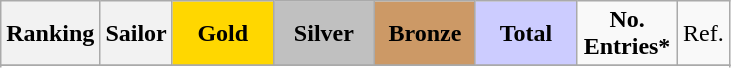<table class="wikitable sortable">
<tr>
<th align=center><strong>Ranking</strong></th>
<th align=center><strong>Sailor</strong></th>
<td style="background:gold; width:60px; text-align:center;"><strong>Gold</strong></td>
<td style="background:silver; width:60px; text-align:center;"><strong>Silver</strong></td>
<td style="background:#c96; width:60px; text-align:center;"><strong>Bronze</strong></td>
<td style="background:#ccf; width:60px; text-align:center;"><strong>Total</strong></td>
<td style="width:60px; text-align:center;"><strong>No. Entries*</strong></td>
<td>Ref.</td>
</tr>
<tr>
</tr>
<tr>
</tr>
</table>
